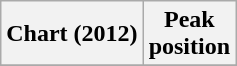<table class="wikitable sortable">
<tr>
<th scope="col">Chart (2012)</th>
<th scope="col">Peak<br>position</th>
</tr>
<tr>
</tr>
</table>
